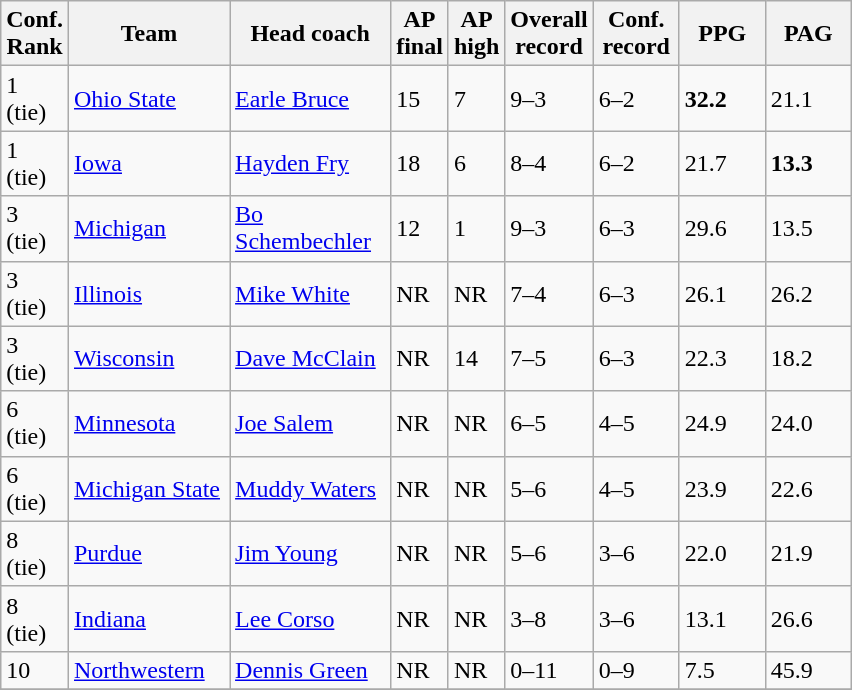<table class="sortable wikitable">
<tr>
<th width="25">Conf. Rank</th>
<th width="100">Team</th>
<th width="100">Head coach</th>
<th width="25">AP final</th>
<th width="25">AP high</th>
<th width="50">Overall record</th>
<th width="50">Conf. record</th>
<th width="50">PPG</th>
<th width="50">PAG</th>
</tr>
<tr align="left" bgcolor="">
<td>1 (tie)</td>
<td><a href='#'>Ohio State</a></td>
<td><a href='#'>Earle Bruce</a></td>
<td>15</td>
<td>7</td>
<td>9–3</td>
<td>6–2</td>
<td><strong>32.2</strong></td>
<td>21.1</td>
</tr>
<tr align="left" bgcolor="">
<td>1 (tie)</td>
<td><a href='#'>Iowa</a></td>
<td><a href='#'>Hayden Fry</a></td>
<td>18</td>
<td>6</td>
<td>8–4</td>
<td>6–2</td>
<td>21.7</td>
<td><strong>13.3</strong></td>
</tr>
<tr align="left" bgcolor="">
<td>3 (tie)</td>
<td><a href='#'>Michigan</a></td>
<td><a href='#'>Bo Schembechler</a></td>
<td>12</td>
<td>1</td>
<td>9–3</td>
<td>6–3</td>
<td>29.6</td>
<td>13.5</td>
</tr>
<tr align="left" bgcolor="">
<td>3 (tie)</td>
<td><a href='#'>Illinois</a></td>
<td><a href='#'>Mike White</a></td>
<td>NR</td>
<td>NR</td>
<td>7–4</td>
<td>6–3</td>
<td>26.1</td>
<td>26.2</td>
</tr>
<tr align="left" bgcolor="">
<td>3 (tie)</td>
<td><a href='#'>Wisconsin</a></td>
<td><a href='#'>Dave McClain</a></td>
<td>NR</td>
<td>14</td>
<td>7–5</td>
<td>6–3</td>
<td>22.3</td>
<td>18.2</td>
</tr>
<tr align="left" bgcolor="">
<td>6 (tie)</td>
<td><a href='#'>Minnesota</a></td>
<td><a href='#'>Joe Salem</a></td>
<td>NR</td>
<td>NR</td>
<td>6–5</td>
<td>4–5</td>
<td>24.9</td>
<td>24.0</td>
</tr>
<tr align="left" bgcolor="">
<td>6 (tie)</td>
<td><a href='#'>Michigan State</a></td>
<td><a href='#'>Muddy Waters</a></td>
<td>NR</td>
<td>NR</td>
<td>5–6</td>
<td>4–5</td>
<td>23.9</td>
<td>22.6</td>
</tr>
<tr align="left" bgcolor="">
<td>8 (tie)</td>
<td><a href='#'>Purdue</a></td>
<td><a href='#'>Jim Young</a></td>
<td>NR</td>
<td>NR</td>
<td>5–6</td>
<td>3–6</td>
<td>22.0</td>
<td>21.9</td>
</tr>
<tr align="left" bgcolor="">
<td>8 (tie)</td>
<td><a href='#'>Indiana</a></td>
<td><a href='#'>Lee Corso</a></td>
<td>NR</td>
<td>NR</td>
<td>3–8</td>
<td>3–6</td>
<td>13.1</td>
<td>26.6</td>
</tr>
<tr align="left" bgcolor="">
<td>10</td>
<td><a href='#'>Northwestern</a></td>
<td><a href='#'>Dennis Green</a></td>
<td>NR</td>
<td>NR</td>
<td>0–11</td>
<td>0–9</td>
<td>7.5</td>
<td>45.9</td>
</tr>
<tr>
</tr>
</table>
